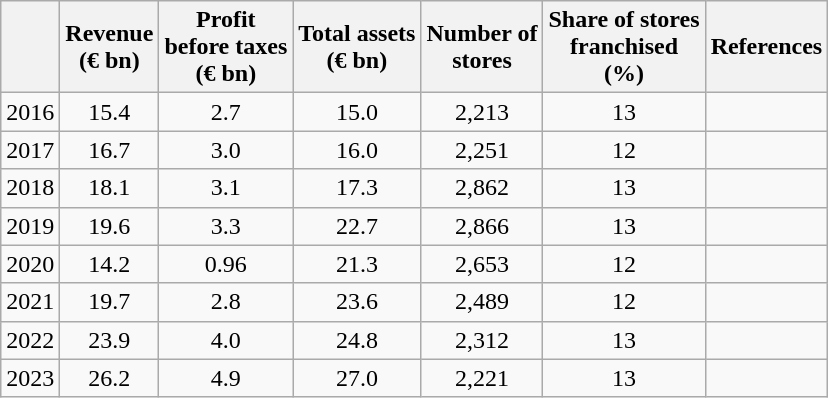<table class="wikitable" style="text-align:center;">
<tr>
<th></th>
<th>Revenue<br>(€ bn)</th>
<th>Profit<br>before taxes<br>(€ bn)</th>
<th>Total assets<br>(€ bn)</th>
<th>Number of<br>stores</th>
<th>Share of stores<br>franchised<br>(%)</th>
<th>References</th>
</tr>
<tr>
<td style="text-align:left;">2016</td>
<td>15.4</td>
<td>2.7</td>
<td>15.0</td>
<td>2,213</td>
<td>13</td>
<td></td>
</tr>
<tr>
<td style="text-align:left;">2017</td>
<td>16.7</td>
<td>3.0</td>
<td>16.0</td>
<td>2,251</td>
<td>12</td>
<td></td>
</tr>
<tr>
<td style="text-align:left;">2018</td>
<td>18.1</td>
<td>3.1</td>
<td>17.3</td>
<td>2,862</td>
<td>13</td>
<td></td>
</tr>
<tr>
<td style="text-align:left;">2019</td>
<td>19.6</td>
<td>3.3</td>
<td>22.7</td>
<td>2,866</td>
<td>13</td>
<td></td>
</tr>
<tr>
<td style="text-align:left;">2020</td>
<td>14.2</td>
<td>0.96</td>
<td>21.3</td>
<td>2,653</td>
<td>12</td>
<td></td>
</tr>
<tr>
<td style="text-align:left;">2021</td>
<td>19.7</td>
<td>2.8</td>
<td>23.6</td>
<td>2,489</td>
<td>12</td>
<td></td>
</tr>
<tr>
<td>2022</td>
<td>23.9</td>
<td>4.0</td>
<td>24.8</td>
<td>2,312</td>
<td>13</td>
<td></td>
</tr>
<tr>
<td>2023</td>
<td>26.2</td>
<td>4.9</td>
<td>27.0</td>
<td>2,221</td>
<td>13</td>
<td></td>
</tr>
</table>
